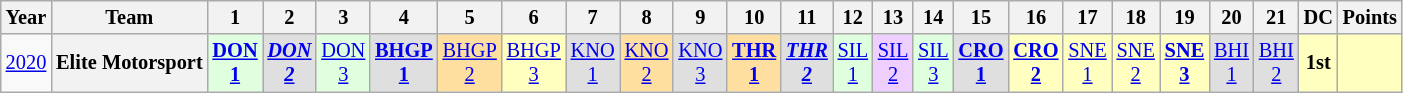<table class="wikitable" style="text-align:center; font-size:85%">
<tr>
<th>Year</th>
<th>Team</th>
<th>1</th>
<th>2</th>
<th>3</th>
<th>4</th>
<th>5</th>
<th>6</th>
<th>7</th>
<th>8</th>
<th>9</th>
<th>10</th>
<th>11</th>
<th>12</th>
<th>13</th>
<th>14</th>
<th>15</th>
<th>16</th>
<th>17</th>
<th>18</th>
<th>19</th>
<th>20</th>
<th>21</th>
<th>DC</th>
<th>Points</th>
</tr>
<tr>
<td><a href='#'>2020</a></td>
<th nowrap>Elite Motorsport</th>
<td style="background:#DFFFDF;"><strong><a href='#'>DON<br>1</a></strong><br></td>
<td style="background:#DFDFDF;"><strong><em><a href='#'>DON<br>2</a></em></strong><br></td>
<td style="background:#DFFFDF;"><a href='#'>DON<br>3</a><br></td>
<td style="background:#DFDFDF;"><strong><a href='#'>BHGP<br>1</a></strong><br></td>
<td style="background:#FFDF9F;"><a href='#'>BHGP<br>2</a><br></td>
<td style="background:#FFFFBF;"><a href='#'>BHGP<br>3</a><br></td>
<td style="background:#DFDFDF;"><a href='#'>KNO<br>1</a><br></td>
<td style="background:#FFDF9F;"><a href='#'>KNO<br>2</a><br></td>
<td style="background:#DFDFDF;"><a href='#'>KNO<br>3</a><br></td>
<td style="background:#FFDF9F;"><strong><a href='#'>THR<br>1</a></strong><br></td>
<td style="background:#DFDFDF;"><strong><em><a href='#'>THR<br>2</a></em></strong><br></td>
<td style="background:#DFFFDF;"><a href='#'>SIL<br>1</a><br></td>
<td style="background:#EFCFFF;"><a href='#'>SIL<br>2</a><br></td>
<td style="background:#DFFFDF;"><a href='#'>SIL<br>3</a><br></td>
<td style="background:#DFDFDF;"><strong><a href='#'>CRO<br>1</a></strong><br></td>
<td style="background:#FFFFBF;"><strong><a href='#'>CRO<br>2</a></strong><br></td>
<td style="background:#FFFFBF;"><a href='#'>SNE<br>1</a><br></td>
<td style="background:#FFFFBF;"><a href='#'>SNE<br>2</a><br></td>
<td style="background:#FFFFBF;"><strong><a href='#'>SNE<br>3</a></strong><br></td>
<td style="background:#DFDFDF;"><a href='#'>BHI<br>1</a><br></td>
<td style="background:#DFDFDF;"><a href='#'>BHI<br>2</a><br></td>
<th style="background:#FFFFBF;">1st</th>
<th style="background:#FFFFBF;"></th>
</tr>
</table>
